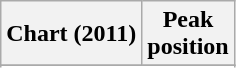<table class="wikitable sortable plainrowheaders" style="text-align:center">
<tr>
<th scope="col">Chart (2011)</th>
<th scope="col">Peak<br>position</th>
</tr>
<tr>
</tr>
<tr>
</tr>
<tr>
</tr>
<tr>
</tr>
</table>
